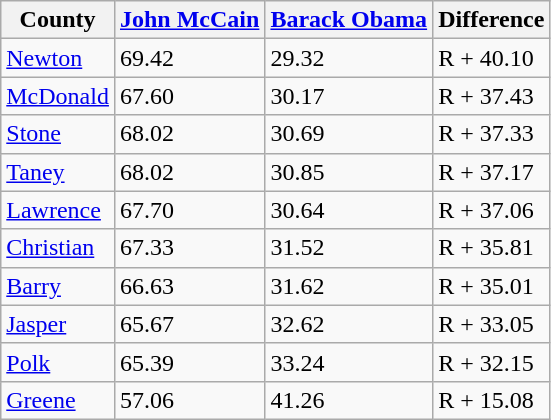<table class=wikitable>
<tr>
<th>County</th>
<th><a href='#'>John McCain</a></th>
<th><a href='#'>Barack Obama</a></th>
<th>Difference</th>
</tr>
<tr>
<td><a href='#'>Newton</a></td>
<td>69.42</td>
<td>29.32</td>
<td>R + 40.10</td>
</tr>
<tr>
<td><a href='#'>McDonald</a></td>
<td>67.60</td>
<td>30.17</td>
<td>R + 37.43</td>
</tr>
<tr>
<td><a href='#'>Stone</a></td>
<td>68.02</td>
<td>30.69</td>
<td>R + 37.33</td>
</tr>
<tr>
<td><a href='#'>Taney</a></td>
<td>68.02</td>
<td>30.85</td>
<td>R + 37.17</td>
</tr>
<tr>
<td><a href='#'>Lawrence</a></td>
<td>67.70</td>
<td>30.64</td>
<td>R + 37.06</td>
</tr>
<tr>
<td><a href='#'>Christian</a></td>
<td>67.33</td>
<td>31.52</td>
<td>R + 35.81</td>
</tr>
<tr>
<td><a href='#'>Barry</a></td>
<td>66.63</td>
<td>31.62</td>
<td>R + 35.01</td>
</tr>
<tr>
<td><a href='#'>Jasper</a></td>
<td>65.67</td>
<td>32.62</td>
<td>R + 33.05</td>
</tr>
<tr>
<td><a href='#'>Polk</a></td>
<td>65.39</td>
<td>33.24</td>
<td>R + 32.15</td>
</tr>
<tr>
<td><a href='#'>Greene</a></td>
<td>57.06</td>
<td>41.26</td>
<td>R + 15.08</td>
</tr>
</table>
